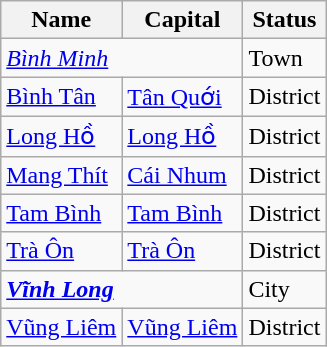<table class="wikitable sortable">
<tr>
<th>Name</th>
<th>Capital</th>
<th>Status</th>
</tr>
<tr>
<td colspan="2"><em><a href='#'>Bình Minh</a></em></td>
<td>Town</td>
</tr>
<tr>
<td><a href='#'>Bình Tân</a></td>
<td><a href='#'>Tân Quới</a></td>
<td>District</td>
</tr>
<tr>
<td><a href='#'>Long Hồ</a></td>
<td><a href='#'>Long Hồ</a></td>
<td>District</td>
</tr>
<tr>
<td><a href='#'>Mang Thít</a></td>
<td><a href='#'>Cái Nhum</a></td>
<td>District</td>
</tr>
<tr>
<td><a href='#'>Tam Bình</a></td>
<td><a href='#'>Tam Bình</a></td>
<td>District</td>
</tr>
<tr>
<td><a href='#'>Trà Ôn</a></td>
<td><a href='#'>Trà Ôn</a></td>
<td>District</td>
</tr>
<tr>
<td colspan="2"><strong><em><a href='#'>Vĩnh Long</a></em></strong></td>
<td>City</td>
</tr>
<tr>
<td><a href='#'>Vũng Liêm</a></td>
<td><a href='#'>Vũng Liêm</a></td>
<td>District</td>
</tr>
</table>
